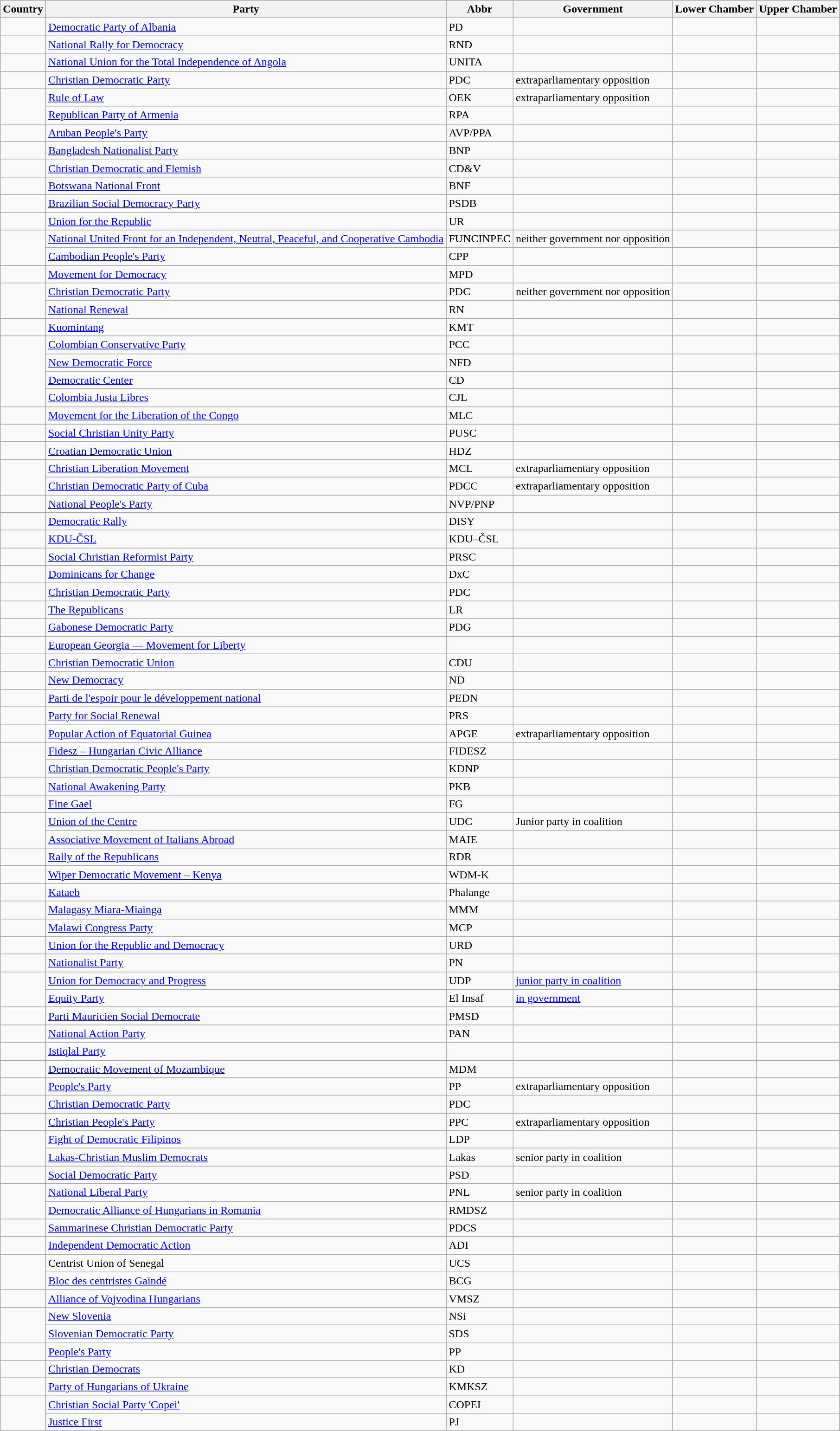<table class="wikitable sortable">
<tr>
<th>Country</th>
<th>Party</th>
<th>Abbr</th>
<th>Government</th>
<th>Lower Chamber</th>
<th>Upper Chamber</th>
</tr>
<tr>
<td></td>
<td><a href='#'>Democratic Party of Albania</a></td>
<td>PD</td>
<td></td>
<td></td>
<td></td>
</tr>
<tr>
<td></td>
<td><a href='#'>National Rally for Democracy</a></td>
<td>RND</td>
<td></td>
<td></td>
<td></td>
</tr>
<tr>
<td></td>
<td><a href='#'>National Union for the Total Independence of Angola</a></td>
<td>UNITA</td>
<td></td>
<td></td>
<td></td>
</tr>
<tr>
<td></td>
<td><a href='#'>Christian Democratic Party</a></td>
<td>PDC</td>
<td> extraparliamentary opposition</td>
<td></td>
<td></td>
</tr>
<tr>
<td rowspan="2"></td>
<td><a href='#'>Rule of Law</a></td>
<td>OEK</td>
<td> extraparliamentary opposition</td>
<td></td>
<td></td>
</tr>
<tr>
<td><a href='#'>Republican Party of Armenia</a></td>
<td>RPA</td>
<td></td>
<td></td>
<td></td>
</tr>
<tr>
<td></td>
<td><a href='#'>Aruban People's Party</a></td>
<td>AVP/PPA</td>
<td></td>
<td></td>
<td></td>
</tr>
<tr>
<td></td>
<td><a href='#'>Bangladesh Nationalist Party</a></td>
<td>BNP</td>
<td></td>
<td></td>
<td></td>
</tr>
<tr>
<td></td>
<td><a href='#'>Christian Democratic and Flemish</a></td>
<td>CD&V</td>
<td></td>
<td></td>
<td></td>
</tr>
<tr>
<td></td>
<td><a href='#'>Botswana National Front</a></td>
<td>BNF</td>
<td></td>
<td></td>
<td></td>
</tr>
<tr>
<td></td>
<td><a href='#'>Brazilian Social Democracy Party</a></td>
<td>PSDB</td>
<td></td>
<td></td>
<td></td>
</tr>
<tr>
<td></td>
<td><a href='#'>Union for the Republic</a></td>
<td>UR</td>
<td></td>
<td></td>
<td></td>
</tr>
<tr>
<td rowspan="2"></td>
<td><a href='#'>National United Front for an Independent, Neutral, Peaceful, and Cooperative Cambodia</a></td>
<td>FUNCINPEC</td>
<td> neither government nor opposition</td>
<td></td>
<td></td>
</tr>
<tr>
<td><a href='#'>Cambodian People's Party</a></td>
<td>CPP</td>
<td></td>
<td></td>
<td></td>
</tr>
<tr>
<td></td>
<td><a href='#'>Movement for Democracy</a></td>
<td>MPD</td>
<td></td>
<td></td>
<td></td>
</tr>
<tr>
<td rowspan="2"></td>
<td><a href='#'>Christian Democratic Party</a></td>
<td>PDC</td>
<td> neither government nor opposition</td>
<td></td>
<td></td>
</tr>
<tr>
<td><a href='#'>National Renewal</a></td>
<td>RN</td>
<td></td>
<td></td>
<td></td>
</tr>
<tr>
<td></td>
<td><a href='#'>Kuomintang</a></td>
<td>KMT</td>
<td></td>
<td></td>
<td></td>
</tr>
<tr>
<td rowspan="4"></td>
<td><a href='#'>Colombian Conservative Party</a></td>
<td>PCC</td>
<td></td>
<td></td>
<td></td>
</tr>
<tr>
<td><a href='#'>New Democratic Force</a></td>
<td>NFD</td>
<td></td>
<td></td>
<td></td>
</tr>
<tr>
<td><a href='#'>Democratic Center</a></td>
<td>CD</td>
<td></td>
<td></td>
<td></td>
</tr>
<tr>
<td><a href='#'>Colombia Justa Libres</a></td>
<td>CJL</td>
<td></td>
<td></td>
<td></td>
</tr>
<tr>
<td></td>
<td><a href='#'>Movement for the Liberation of the Congo</a></td>
<td>MLC</td>
<td></td>
<td></td>
<td></td>
</tr>
<tr>
<td></td>
<td><a href='#'>Social Christian Unity Party</a></td>
<td>PUSC</td>
<td></td>
<td></td>
<td></td>
</tr>
<tr>
<td></td>
<td><a href='#'>Croatian Democratic Union</a></td>
<td>HDZ</td>
<td></td>
<td></td>
<td></td>
</tr>
<tr>
<td rowspan="2"></td>
<td><a href='#'>Christian Liberation Movement</a></td>
<td>MCL</td>
<td> extraparliamentary opposition</td>
<td></td>
<td></td>
</tr>
<tr>
<td><a href='#'>Christian Democratic Party of Cuba</a></td>
<td>PDCC</td>
<td> extraparliamentary opposition</td>
<td></td>
<td></td>
</tr>
<tr>
<td></td>
<td><a href='#'>National People's Party</a></td>
<td>NVP/PNP</td>
<td></td>
<td></td>
<td></td>
</tr>
<tr>
<td></td>
<td><a href='#'>Democratic Rally</a></td>
<td>DISY</td>
<td></td>
<td></td>
<td></td>
</tr>
<tr>
<td></td>
<td><a href='#'>KDU-ČSL</a></td>
<td>KDU–ČSL</td>
<td></td>
<td></td>
<td></td>
</tr>
<tr>
<td></td>
<td><a href='#'>Social Christian Reformist Party</a></td>
<td>PRSC</td>
<td></td>
<td></td>
<td></td>
</tr>
<tr>
<td></td>
<td><a href='#'>Dominicans for Change</a></td>
<td>DxC</td>
<td></td>
<td></td>
<td></td>
</tr>
<tr>
<td></td>
<td><a href='#'>Christian Democratic Party</a></td>
<td>PDC</td>
<td></td>
<td></td>
<td></td>
</tr>
<tr>
<td></td>
<td><a href='#'>The Republicans</a></td>
<td>LR</td>
<td></td>
<td></td>
<td></td>
</tr>
<tr>
<td></td>
<td><a href='#'>Gabonese Democratic Party</a></td>
<td>PDG</td>
<td></td>
<td></td>
<td></td>
</tr>
<tr>
<td></td>
<td><a href='#'>European Georgia — Movement for Liberty</a></td>
<td></td>
<td></td>
<td></td>
<td></td>
</tr>
<tr>
<td></td>
<td><a href='#'>Christian Democratic Union</a></td>
<td>CDU</td>
<td></td>
<td></td>
<td></td>
</tr>
<tr>
<td></td>
<td><a href='#'>New Democracy</a></td>
<td>ND</td>
<td></td>
<td></td>
<td></td>
</tr>
<tr>
<td></td>
<td><a href='#'>Parti de l'espoir pour le développement national</a></td>
<td>PEDN</td>
<td></td>
<td></td>
<td></td>
</tr>
<tr>
<td></td>
<td><a href='#'>Party for Social Renewal</a></td>
<td>PRS</td>
<td></td>
<td></td>
<td></td>
</tr>
<tr>
<td></td>
<td><a href='#'>Popular Action of Equatorial Guinea</a></td>
<td>APGE</td>
<td> extraparliamentary opposition</td>
<td></td>
<td></td>
</tr>
<tr>
<td rowspan="2"></td>
<td><a href='#'>Fidesz – Hungarian Civic Alliance</a></td>
<td>FIDESZ</td>
<td></td>
<td></td>
<td></td>
</tr>
<tr>
<td><a href='#'>Christian Democratic People's Party</a></td>
<td>KDNP</td>
<td></td>
<td></td>
<td></td>
</tr>
<tr>
<td></td>
<td><a href='#'>National Awakening Party</a></td>
<td>PKB</td>
<td></td>
<td></td>
<td></td>
</tr>
<tr>
<td></td>
<td><a href='#'>Fine Gael</a></td>
<td>FG</td>
<td></td>
<td></td>
<td></td>
</tr>
<tr>
<td rowspan="2"></td>
<td><a href='#'>Union of the Centre</a></td>
<td>UDC</td>
<td> Junior party in coalition</td>
<td></td>
<td></td>
</tr>
<tr>
<td><a href='#'>Associative Movement of Italians Abroad</a></td>
<td>MAIE</td>
<td></td>
<td></td>
<td></td>
</tr>
<tr>
<td></td>
<td><a href='#'>Rally of the Republicans</a></td>
<td>RDR</td>
<td></td>
<td></td>
<td></td>
</tr>
<tr>
<td></td>
<td><a href='#'>Wiper Democratic Movement – Kenya</a></td>
<td>WDM-K</td>
<td></td>
<td></td>
<td></td>
</tr>
<tr>
<td></td>
<td><a href='#'>Kataeb</a></td>
<td>Phalange</td>
<td></td>
<td></td>
<td></td>
</tr>
<tr>
<td></td>
<td><a href='#'>Malagasy Miara-Miainga</a></td>
<td>MMM</td>
<td></td>
<td></td>
<td></td>
</tr>
<tr>
<td></td>
<td><a href='#'>Malawi Congress Party</a></td>
<td>MCP</td>
<td></td>
<td></td>
<td></td>
</tr>
<tr>
<td></td>
<td><a href='#'>Union for the Republic and Democracy</a></td>
<td>URD</td>
<td></td>
<td></td>
<td></td>
</tr>
<tr>
<td></td>
<td><a href='#'>Nationalist Party</a></td>
<td>PN</td>
<td></td>
<td></td>
<td></td>
</tr>
<tr>
<td rowspan="2"></td>
<td><a href='#'>Union for Democracy and Progress</a></td>
<td>UDP</td>
<td> <a href='#'>junior party in coalition</a></td>
<td></td>
<td></td>
</tr>
<tr>
<td><a href='#'>Equity Party</a></td>
<td>El Insaf</td>
<td> <a href='#'>in government</a></td>
<td></td>
<td></td>
</tr>
<tr>
<td></td>
<td><a href='#'>Parti Mauricien Social Democrate</a></td>
<td>PMSD</td>
<td></td>
<td></td>
<td></td>
</tr>
<tr>
<td></td>
<td><a href='#'>National Action Party</a></td>
<td>PAN</td>
<td></td>
<td></td>
<td></td>
</tr>
<tr>
<td></td>
<td><a href='#'>Istiqlal Party</a></td>
<td></td>
<td></td>
<td></td>
<td></td>
</tr>
<tr>
<td></td>
<td><a href='#'>Democratic Movement of Mozambique</a></td>
<td>MDM</td>
<td></td>
<td></td>
<td></td>
</tr>
<tr>
<td></td>
<td><a href='#'>People's Party</a></td>
<td>PP</td>
<td> extraparliamentary opposition</td>
<td></td>
<td></td>
</tr>
<tr>
<td></td>
<td><a href='#'>Christian Democratic Party</a></td>
<td>PDC</td>
<td></td>
<td></td>
<td></td>
</tr>
<tr>
<td></td>
<td><a href='#'>Christian People's Party</a></td>
<td>PPC</td>
<td> extraparliamentary opposition</td>
<td></td>
<td></td>
</tr>
<tr>
<td rowspan="2"></td>
<td><a href='#'>Fight of Democratic Filipinos</a></td>
<td>LDP</td>
<td></td>
<td></td>
<td></td>
</tr>
<tr>
<td><a href='#'>Lakas-Christian Muslim Democrats</a></td>
<td>Lakas</td>
<td> senior party in coalition</td>
<td></td>
<td></td>
</tr>
<tr>
<td></td>
<td><a href='#'>Social Democratic Party</a></td>
<td>PSD</td>
<td></td>
<td></td>
<td></td>
</tr>
<tr>
<td rowspan="2"></td>
<td><a href='#'>National Liberal Party</a></td>
<td>PNL</td>
<td> senior party in coalition</td>
<td></td>
<td></td>
</tr>
<tr>
<td><a href='#'>Democratic Alliance of Hungarians in Romania</a></td>
<td>RMDSZ</td>
<td></td>
<td></td>
<td></td>
</tr>
<tr>
<td></td>
<td><a href='#'>Sammarinese Christian Democratic Party</a></td>
<td>PDCS</td>
<td></td>
<td></td>
<td></td>
</tr>
<tr>
<td></td>
<td><a href='#'>Independent Democratic Action</a></td>
<td>ADI</td>
<td></td>
<td></td>
<td></td>
</tr>
<tr>
<td rowspan="2"></td>
<td>Centrist Union of Senegal</td>
<td>UCS</td>
<td></td>
<td></td>
<td></td>
</tr>
<tr>
<td><a href='#'>Bloc des centristes Gaïndé</a></td>
<td>BCG</td>
<td></td>
<td></td>
<td></td>
</tr>
<tr>
<td></td>
<td><a href='#'>Alliance of Vojvodina Hungarians</a></td>
<td>VMSZ</td>
<td></td>
<td></td>
<td></td>
</tr>
<tr>
<td rowspan="2"></td>
<td><a href='#'>New Slovenia</a></td>
<td>NSi</td>
<td></td>
<td></td>
<td></td>
</tr>
<tr>
<td><a href='#'>Slovenian Democratic Party</a></td>
<td>SDS</td>
<td></td>
<td></td>
<td></td>
</tr>
<tr>
<td></td>
<td><a href='#'>People's Party</a></td>
<td>PP</td>
<td></td>
<td></td>
<td></td>
</tr>
<tr>
<td></td>
<td><a href='#'>Christian Democrats</a></td>
<td>KD</td>
<td></td>
<td></td>
<td></td>
</tr>
<tr>
<td></td>
<td><a href='#'>Party of Hungarians of Ukraine</a></td>
<td>KMKSZ</td>
<td></td>
<td></td>
<td></td>
</tr>
<tr>
<td rowspan="2"></td>
<td><a href='#'>Christian Social Party 'Copei'</a></td>
<td>COPEI</td>
<td></td>
<td></td>
<td></td>
</tr>
<tr>
<td><a href='#'>Justice First</a></td>
<td>PJ</td>
<td></td>
<td></td>
<td></td>
</tr>
</table>
